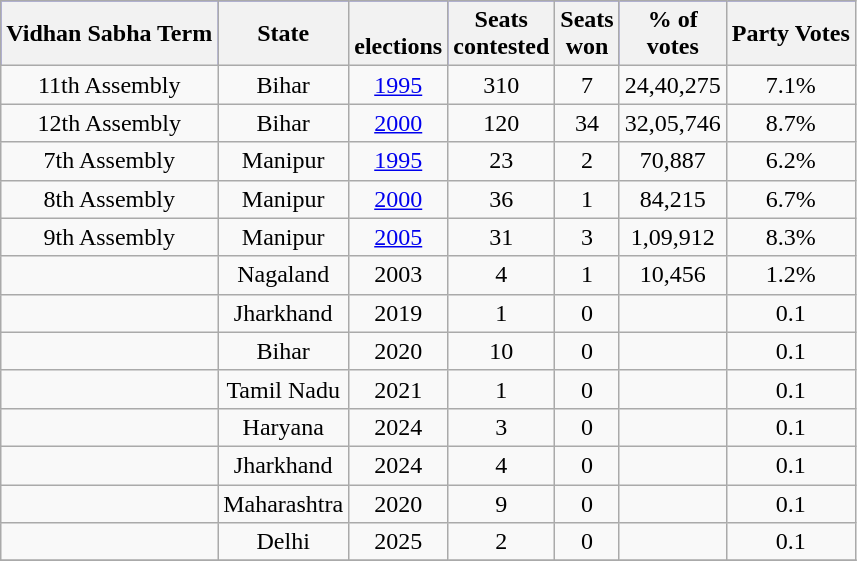<table class="wikitable sortable" style="text-align:center;">
<tr style="background:#00f;">
<th>Vidhan Sabha Term</th>
<th>State</th>
<th><br>elections</th>
<th>Seats<br>contested</th>
<th>Seats<br>won</th>
<th>% of<br> votes</th>
<th>Party Votes</th>
</tr>
<tr>
<td>11th Assembly</td>
<td>Bihar</td>
<td><a href='#'>1995</a></td>
<td>310</td>
<td>7</td>
<td>24,40,275</td>
<td>7.1%</td>
</tr>
<tr>
<td>12th Assembly</td>
<td>Bihar</td>
<td><a href='#'>2000</a></td>
<td>120</td>
<td>34</td>
<td>32,05,746</td>
<td>8.7%</td>
</tr>
<tr>
<td>7th Assembly</td>
<td>Manipur</td>
<td><a href='#'>1995</a></td>
<td>23</td>
<td>2</td>
<td>70,887</td>
<td>6.2%</td>
</tr>
<tr>
<td>8th Assembly</td>
<td>Manipur</td>
<td><a href='#'>2000</a></td>
<td>36</td>
<td>1</td>
<td>84,215</td>
<td>6.7%</td>
</tr>
<tr>
<td>9th Assembly</td>
<td>Manipur</td>
<td><a href='#'>2005</a></td>
<td>31</td>
<td>3</td>
<td>1,09,912</td>
<td>8.3%</td>
</tr>
<tr>
<td></td>
<td>Nagaland</td>
<td>2003</td>
<td>4</td>
<td>1</td>
<td>10,456</td>
<td>1.2%</td>
</tr>
<tr>
<td></td>
<td>Jharkhand</td>
<td>2019</td>
<td>1</td>
<td>0</td>
<td></td>
<td>0.1</td>
</tr>
<tr>
<td></td>
<td>Bihar</td>
<td>2020</td>
<td>10</td>
<td>0</td>
<td></td>
<td>0.1</td>
</tr>
<tr>
<td></td>
<td>Tamil Nadu</td>
<td>2021</td>
<td>1</td>
<td>0</td>
<td></td>
<td>0.1</td>
</tr>
<tr>
<td></td>
<td>Haryana</td>
<td>2024</td>
<td>3</td>
<td>0</td>
<td></td>
<td>0.1</td>
</tr>
<tr>
<td></td>
<td>Jharkhand</td>
<td>2024</td>
<td>4</td>
<td>0</td>
<td></td>
<td>0.1</td>
</tr>
<tr>
<td></td>
<td>Maharashtra</td>
<td>2020</td>
<td>9</td>
<td>0</td>
<td></td>
<td>0.1</td>
</tr>
<tr>
<td></td>
<td>Delhi</td>
<td>2025</td>
<td>2</td>
<td>0</td>
<td></td>
<td>0.1</td>
</tr>
<tr>
</tr>
</table>
